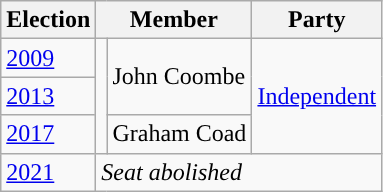<table class="wikitable">
<tr>
<th>Election</th>
<th colspan="2">Member</th>
<th>Party</th>
</tr>
<tr>
<td><a href='#'>2009</a></td>
<td rowspan="3" style="background-color: "></td>
<td rowspan="2">John Coombe</td>
<td rowspan="3"><a href='#'>Independent</a></td>
</tr>
<tr>
<td><a href='#'>2013</a></td>
</tr>
<tr>
<td><a href='#'>2017</a></td>
<td>Graham Coad</td>
</tr>
<tr>
<td><a href='#'>2021</a></td>
<td colspan="3"><em>Seat abolished</em></td>
</tr>
</table>
